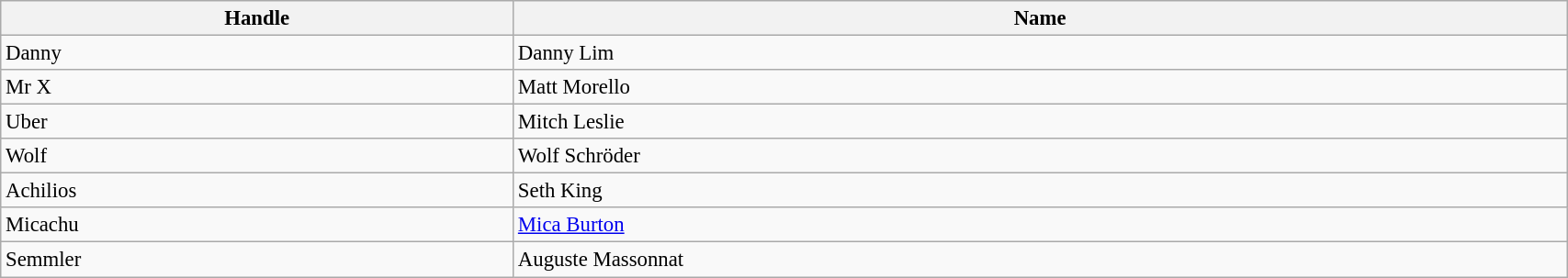<table class="wikitable" style="width:90%; font-size:95%;">
<tr>
<th scope="col">Handle</th>
<th scope="col">Name</th>
</tr>
<tr>
<td>Danny</td>
<td>Danny Lim</td>
</tr>
<tr>
<td>Mr X</td>
<td>Matt Morello</td>
</tr>
<tr>
<td>Uber</td>
<td>Mitch Leslie</td>
</tr>
<tr>
<td>Wolf</td>
<td>Wolf Schröder</td>
</tr>
<tr>
<td>Achilios</td>
<td>Seth King</td>
</tr>
<tr>
<td>Micachu</td>
<td><a href='#'>Mica Burton</a></td>
</tr>
<tr>
<td>Semmler</td>
<td>Auguste Massonnat</td>
</tr>
</table>
